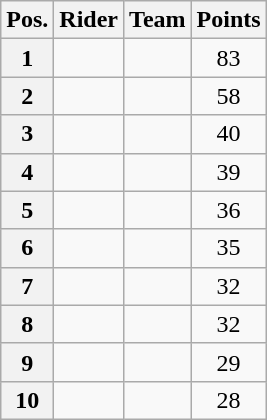<table class="wikitable">
<tr>
<th>Pos.</th>
<th>Rider</th>
<th>Team</th>
<th>Points</th>
</tr>
<tr>
<th>1</th>
<td></td>
<td></td>
<td align="center">83</td>
</tr>
<tr>
<th>2</th>
<td></td>
<td></td>
<td align="center">58</td>
</tr>
<tr>
<th>3</th>
<td></td>
<td></td>
<td align="center">40</td>
</tr>
<tr>
<th>4</th>
<td></td>
<td></td>
<td align="center">39</td>
</tr>
<tr>
<th>5</th>
<td></td>
<td></td>
<td align="center">36</td>
</tr>
<tr>
<th>6</th>
<td></td>
<td></td>
<td align="center">35</td>
</tr>
<tr>
<th>7</th>
<td></td>
<td></td>
<td align="center">32</td>
</tr>
<tr>
<th>8</th>
<td></td>
<td></td>
<td align="center">32</td>
</tr>
<tr>
<th>9</th>
<td></td>
<td></td>
<td align="center">29</td>
</tr>
<tr>
<th>10</th>
<td></td>
<td></td>
<td align="center">28</td>
</tr>
</table>
